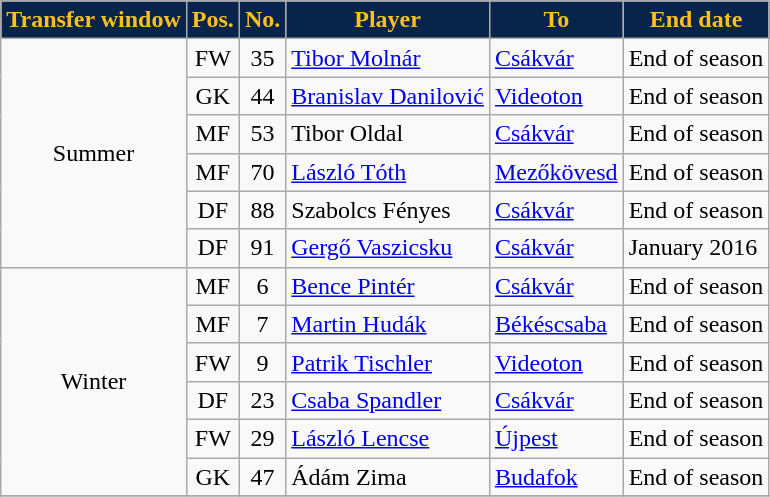<table class="wikitable plainrowheaders sortable">
<tr>
<th style="background-color:#08244A; color:#FBC01E">Transfer window</th>
<th style="background-color:#08244A; color:#FBC01E">Pos.</th>
<th style="background-color:#08244A; color:#FBC01E">No.</th>
<th style="background-color:#08244A; color:#FBC01E">Player</th>
<th style="background-color:#08244A; color:#FBC01E">To</th>
<th style="background-color:#08244A; color:#FBC01E">End date</th>
</tr>
<tr>
<td rowspan="6" style="text-align:center;">Summer</td>
<td style="text-align:center;">FW</td>
<td style="text-align:center;">35</td>
<td style="text-align:left;"> <a href='#'>Tibor Molnár</a></td>
<td style="text-align:left;"><a href='#'>Csákvár</a></td>
<td style="text-align:left;">End of season</td>
</tr>
<tr>
<td style="text-align:center;">GK</td>
<td style="text-align:center;">44</td>
<td style="text-align:left;"> <a href='#'>Branislav Danilović</a></td>
<td style="text-align:left;"><a href='#'>Videoton</a></td>
<td style="text-align:left;">End of season</td>
</tr>
<tr>
<td style="text-align:center;">MF</td>
<td style="text-align:center;">53</td>
<td style="text-align:left;"> Tibor Oldal</td>
<td style="text-align:left;"><a href='#'>Csákvár</a></td>
<td style="text-align:left;">End of season</td>
</tr>
<tr>
<td style="text-align:center;">MF</td>
<td style="text-align:center;">70</td>
<td style="text-align:left;"> <a href='#'>László Tóth</a></td>
<td style="text-align:left;"><a href='#'>Mezőkövesd</a></td>
<td style="text-align:left;">End of season</td>
</tr>
<tr>
<td style="text-align:center;">DF</td>
<td style="text-align:center;">88</td>
<td style="text-align:left;"> Szabolcs Fényes</td>
<td style="text-align:left;"><a href='#'>Csákvár</a></td>
<td style="text-align:left;">End of season</td>
</tr>
<tr>
<td style="text-align:center;">DF</td>
<td style="text-align:center;">91</td>
<td style="text-align:left;"> <a href='#'>Gergő Vaszicsku</a></td>
<td style="text-align:left;"><a href='#'>Csákvár</a></td>
<td style="text-align:left;">January 2016</td>
</tr>
<tr>
<td rowspan="6" style="text-align:center;">Winter</td>
<td style="text-align:center;">MF</td>
<td style="text-align:center;">6</td>
<td style="text-align:left;"> <a href='#'>Bence Pintér</a></td>
<td style="text-align:left;"><a href='#'>Csákvár</a></td>
<td style="text-align:left;">End of season</td>
</tr>
<tr>
<td style="text-align:center;">MF</td>
<td style="text-align:center;">7</td>
<td style="text-align:left;"> <a href='#'>Martin Hudák</a></td>
<td style="text-align:left;"><a href='#'>Békéscsaba</a></td>
<td style="text-align:left;">End of season</td>
</tr>
<tr>
<td style="text-align:center;">FW</td>
<td style="text-align:center;">9</td>
<td style="text-align:left;"> <a href='#'>Patrik Tischler</a></td>
<td style="text-align:left;"><a href='#'>Videoton</a></td>
<td style="text-align:left;">End of season</td>
</tr>
<tr>
<td style="text-align:center;">DF</td>
<td style="text-align:center;">23</td>
<td style="text-align:left;"> <a href='#'>Csaba Spandler</a></td>
<td style="text-align:left;"><a href='#'>Csákvár</a></td>
<td style="text-align:left;">End of season</td>
</tr>
<tr>
<td style="text-align:center;">FW</td>
<td style="text-align:center;">29</td>
<td style="text-align:left;"> <a href='#'>László Lencse</a></td>
<td style="text-align:left;"><a href='#'>Újpest</a></td>
<td style="text-align:left;">End of season</td>
</tr>
<tr>
<td style="text-align:center;">GK</td>
<td style="text-align:center;">47</td>
<td style="text-align:left;"> Ádám Zima</td>
<td style="text-align:left;"><a href='#'>Budafok</a></td>
<td style="text-align:left;">End of season</td>
</tr>
<tr>
</tr>
</table>
